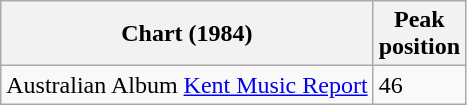<table class="wikitable sortable">
<tr>
<th>Chart (1984)</th>
<th>Peak<br>position</th>
</tr>
<tr>
<td>Australian Album <a href='#'>Kent Music Report</a></td>
<td>46</td>
</tr>
</table>
